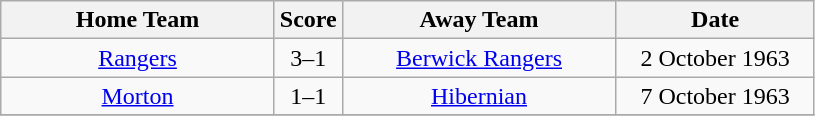<table class="wikitable" style="text-align:center;">
<tr>
<th width=175>Home Team</th>
<th width=20>Score</th>
<th width=175>Away Team</th>
<th width= 125>Date</th>
</tr>
<tr>
<td><a href='#'>Rangers</a></td>
<td>3–1</td>
<td><a href='#'>Berwick Rangers</a></td>
<td>2 October 1963</td>
</tr>
<tr>
<td><a href='#'>Morton</a></td>
<td>1–1</td>
<td><a href='#'>Hibernian</a></td>
<td>7 October 1963</td>
</tr>
<tr>
</tr>
</table>
